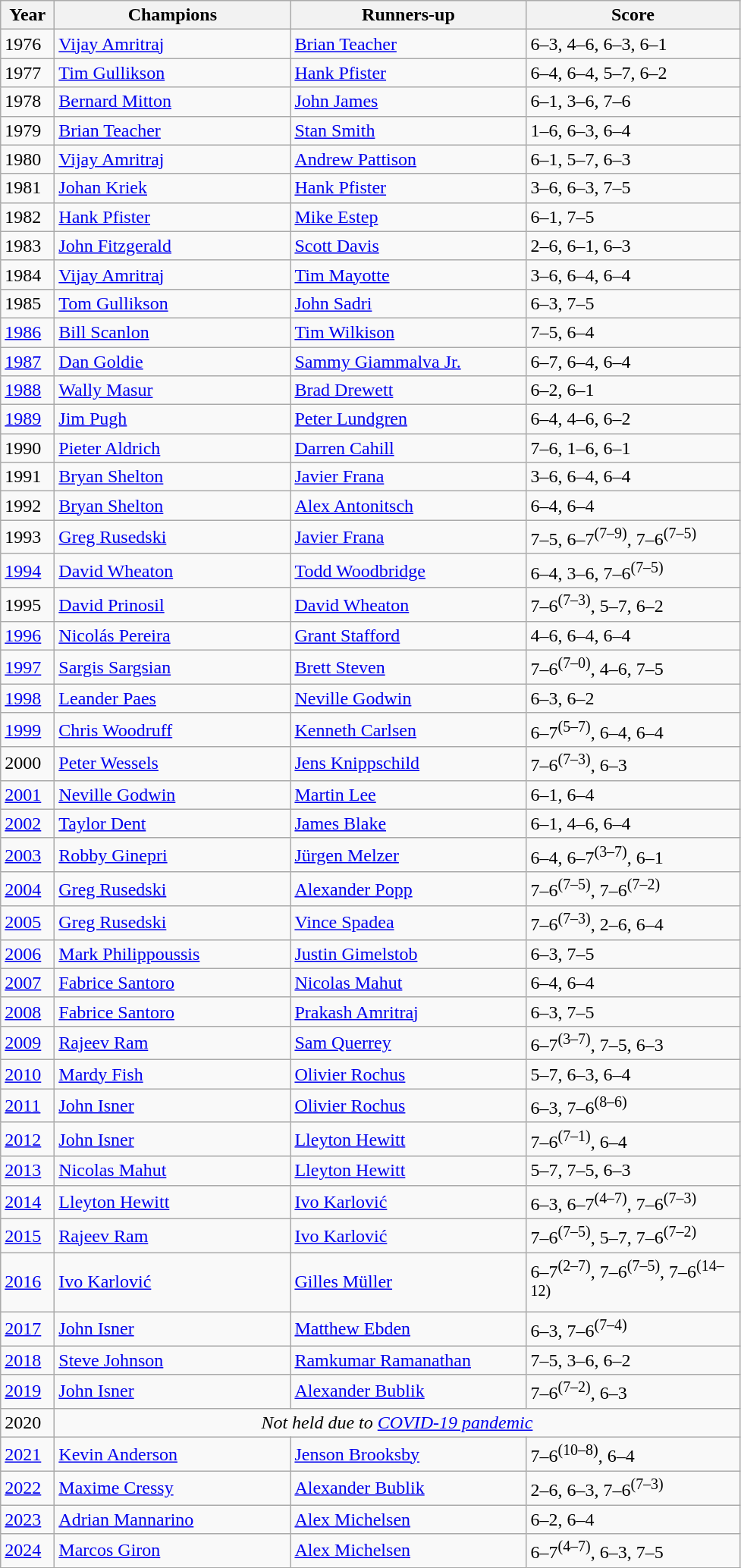<table class="wikitable">
<tr>
<th style="width:40px">Year</th>
<th style="width:200px">Champions</th>
<th style="width:200px">Runners-up</th>
<th style="width:180px" class="unsortable">Score</th>
</tr>
<tr>
<td>1976</td>
<td> <a href='#'>Vijay Amritraj</a></td>
<td> <a href='#'>Brian Teacher</a></td>
<td>6–3, 4–6, 6–3, 6–1</td>
</tr>
<tr>
<td>1977</td>
<td> <a href='#'>Tim Gullikson</a></td>
<td> <a href='#'>Hank Pfister</a></td>
<td>6–4, 6–4, 5–7, 6–2</td>
</tr>
<tr>
<td>1978</td>
<td> <a href='#'>Bernard Mitton</a></td>
<td> <a href='#'>John James</a></td>
<td>6–1, 3–6, 7–6</td>
</tr>
<tr>
<td>1979</td>
<td> <a href='#'>Brian Teacher</a></td>
<td> <a href='#'>Stan Smith</a></td>
<td>1–6, 6–3, 6–4</td>
</tr>
<tr>
<td>1980</td>
<td> <a href='#'>Vijay Amritraj</a> </td>
<td> <a href='#'>Andrew Pattison</a></td>
<td>6–1, 5–7, 6–3</td>
</tr>
<tr>
<td>1981</td>
<td> <a href='#'>Johan Kriek</a></td>
<td> <a href='#'>Hank Pfister</a></td>
<td>3–6, 6–3, 7–5</td>
</tr>
<tr>
<td>1982</td>
<td> <a href='#'>Hank Pfister</a></td>
<td> <a href='#'>Mike Estep</a></td>
<td>6–1, 7–5</td>
</tr>
<tr>
<td>1983</td>
<td> <a href='#'>John Fitzgerald</a></td>
<td> <a href='#'>Scott Davis</a></td>
<td>2–6, 6–1, 6–3</td>
</tr>
<tr>
<td>1984</td>
<td> <a href='#'>Vijay Amritraj</a> </td>
<td> <a href='#'>Tim Mayotte</a></td>
<td>3–6, 6–4, 6–4</td>
</tr>
<tr>
<td>1985</td>
<td> <a href='#'>Tom Gullikson</a></td>
<td> <a href='#'>John Sadri</a></td>
<td>6–3, 7–5</td>
</tr>
<tr>
<td><a href='#'>1986</a></td>
<td> <a href='#'>Bill Scanlon</a></td>
<td> <a href='#'>Tim Wilkison</a></td>
<td>7–5, 6–4</td>
</tr>
<tr>
<td><a href='#'>1987</a></td>
<td> <a href='#'>Dan Goldie</a></td>
<td> <a href='#'>Sammy Giammalva Jr.</a></td>
<td>6–7, 6–4, 6–4</td>
</tr>
<tr>
<td><a href='#'>1988</a></td>
<td> <a href='#'>Wally Masur</a></td>
<td> <a href='#'>Brad Drewett</a></td>
<td>6–2, 6–1</td>
</tr>
<tr>
<td><a href='#'>1989</a></td>
<td> <a href='#'>Jim Pugh</a></td>
<td> <a href='#'>Peter Lundgren</a></td>
<td>6–4, 4–6, 6–2</td>
</tr>
<tr>
<td>1990</td>
<td> <a href='#'>Pieter Aldrich</a></td>
<td> <a href='#'>Darren Cahill</a></td>
<td>7–6, 1–6, 6–1</td>
</tr>
<tr>
<td>1991</td>
<td> <a href='#'>Bryan Shelton</a></td>
<td> <a href='#'>Javier Frana</a></td>
<td>3–6, 6–4, 6–4</td>
</tr>
<tr>
<td>1992</td>
<td> <a href='#'>Bryan Shelton</a> </td>
<td> <a href='#'>Alex Antonitsch</a></td>
<td>6–4, 6–4</td>
</tr>
<tr>
<td>1993</td>
<td> <a href='#'>Greg Rusedski</a></td>
<td> <a href='#'>Javier Frana</a></td>
<td>7–5, 6–7<sup>(7–9)</sup>, 7–6<sup>(7–5)</sup></td>
</tr>
<tr>
<td><a href='#'>1994</a></td>
<td> <a href='#'>David Wheaton</a></td>
<td> <a href='#'>Todd Woodbridge</a></td>
<td>6–4, 3–6, 7–6<sup>(7–5)</sup></td>
</tr>
<tr>
<td>1995</td>
<td> <a href='#'>David Prinosil</a></td>
<td> <a href='#'>David Wheaton</a></td>
<td>7–6<sup>(7–3)</sup>, 5–7, 6–2</td>
</tr>
<tr>
<td><a href='#'>1996</a></td>
<td> <a href='#'>Nicolás Pereira</a></td>
<td> <a href='#'>Grant Stafford</a></td>
<td>4–6, 6–4, 6–4</td>
</tr>
<tr>
<td><a href='#'>1997</a></td>
<td> <a href='#'>Sargis Sargsian</a></td>
<td> <a href='#'>Brett Steven</a></td>
<td>7–6<sup>(7–0)</sup>, 4–6, 7–5</td>
</tr>
<tr>
<td><a href='#'>1998</a></td>
<td> <a href='#'>Leander Paes</a></td>
<td> <a href='#'>Neville Godwin</a></td>
<td>6–3, 6–2</td>
</tr>
<tr>
<td><a href='#'>1999</a></td>
<td> <a href='#'>Chris Woodruff</a></td>
<td> <a href='#'>Kenneth Carlsen</a></td>
<td>6–7<sup>(5–7)</sup>, 6–4, 6–4</td>
</tr>
<tr>
<td>2000</td>
<td> <a href='#'>Peter Wessels</a></td>
<td> <a href='#'>Jens Knippschild</a></td>
<td>7–6<sup>(7–3)</sup>, 6–3</td>
</tr>
<tr>
<td><a href='#'>2001</a></td>
<td> <a href='#'>Neville Godwin</a></td>
<td> <a href='#'>Martin Lee</a></td>
<td>6–1, 6–4</td>
</tr>
<tr>
<td><a href='#'>2002</a></td>
<td> <a href='#'>Taylor Dent</a></td>
<td> <a href='#'>James Blake</a></td>
<td>6–1, 4–6, 6–4</td>
</tr>
<tr>
<td><a href='#'>2003</a></td>
<td> <a href='#'>Robby Ginepri</a></td>
<td> <a href='#'>Jürgen Melzer</a></td>
<td>6–4, 6–7<sup>(3–7)</sup>, 6–1</td>
</tr>
<tr>
<td><a href='#'>2004</a></td>
<td> <a href='#'>Greg Rusedski</a> </td>
<td> <a href='#'>Alexander Popp</a></td>
<td>7–6<sup>(7–5)</sup>, 7–6<sup>(7–2)</sup></td>
</tr>
<tr>
<td><a href='#'>2005</a></td>
<td> <a href='#'>Greg Rusedski</a> </td>
<td> <a href='#'>Vince Spadea</a></td>
<td>7–6<sup>(7–3)</sup>, 2–6, 6–4</td>
</tr>
<tr>
<td><a href='#'>2006</a></td>
<td> <a href='#'>Mark Philippoussis</a></td>
<td> <a href='#'>Justin Gimelstob</a></td>
<td>6–3, 7–5</td>
</tr>
<tr>
<td><a href='#'>2007</a></td>
<td> <a href='#'>Fabrice Santoro</a></td>
<td> <a href='#'>Nicolas Mahut</a></td>
<td>6–4, 6–4</td>
</tr>
<tr>
<td><a href='#'>2008</a></td>
<td> <a href='#'>Fabrice Santoro</a> </td>
<td> <a href='#'>Prakash Amritraj</a></td>
<td>6–3, 7–5</td>
</tr>
<tr>
<td><a href='#'>2009</a></td>
<td> <a href='#'>Rajeev Ram</a></td>
<td> <a href='#'>Sam Querrey</a></td>
<td>6–7<sup>(3–7)</sup>, 7–5, 6–3</td>
</tr>
<tr>
<td><a href='#'>2010</a></td>
<td> <a href='#'>Mardy Fish</a></td>
<td> <a href='#'>Olivier Rochus</a></td>
<td>5–7, 6–3, 6–4</td>
</tr>
<tr>
<td><a href='#'>2011</a></td>
<td> <a href='#'>John Isner</a></td>
<td> <a href='#'>Olivier Rochus</a></td>
<td>6–3, 7–6<sup>(8–6)</sup></td>
</tr>
<tr>
<td><a href='#'>2012</a></td>
<td> <a href='#'>John Isner</a> </td>
<td> <a href='#'>Lleyton Hewitt</a></td>
<td>7–6<sup>(7–1)</sup>, 6–4</td>
</tr>
<tr>
<td><a href='#'>2013</a></td>
<td> <a href='#'>Nicolas Mahut</a></td>
<td> <a href='#'>Lleyton Hewitt</a></td>
<td>5–7, 7–5, 6–3</td>
</tr>
<tr>
<td><a href='#'>2014</a></td>
<td> <a href='#'>Lleyton Hewitt</a></td>
<td> <a href='#'>Ivo Karlović</a></td>
<td>6–3, 6–7<sup>(4–7)</sup>, 7–6<sup>(7–3)</sup></td>
</tr>
<tr>
<td><a href='#'>2015</a></td>
<td> <a href='#'>Rajeev Ram</a> </td>
<td> <a href='#'>Ivo Karlović</a></td>
<td>7–6<sup>(7–5)</sup>, 5–7, 7–6<sup>(7–2)</sup></td>
</tr>
<tr>
<td><a href='#'>2016</a></td>
<td> <a href='#'>Ivo Karlović</a></td>
<td> <a href='#'>Gilles Müller</a></td>
<td>6–7<sup>(2–7)</sup>, 7–6<sup>(7–5)</sup>, 7–6<sup>(14–12)</sup></td>
</tr>
<tr>
<td><a href='#'>2017</a></td>
<td> <a href='#'>John Isner</a> </td>
<td> <a href='#'>Matthew Ebden</a></td>
<td>6–3, 7–6<sup>(7–4)</sup></td>
</tr>
<tr>
<td><a href='#'>2018</a></td>
<td> <a href='#'>Steve Johnson</a></td>
<td> <a href='#'>Ramkumar Ramanathan</a></td>
<td>7–5, 3–6, 6–2</td>
</tr>
<tr>
<td><a href='#'>2019</a></td>
<td> <a href='#'>John Isner</a> </td>
<td> <a href='#'>Alexander Bublik</a></td>
<td>7–6<sup>(7–2)</sup>, 6–3</td>
</tr>
<tr>
<td>2020</td>
<td colspan=3 align=center><em>Not held due to <a href='#'>COVID-19 pandemic</a></em></td>
</tr>
<tr>
<td><a href='#'>2021</a></td>
<td> <a href='#'>Kevin Anderson</a></td>
<td> <a href='#'>Jenson Brooksby</a></td>
<td>7–6<sup>(10–8)</sup>, 6–4</td>
</tr>
<tr>
<td><a href='#'>2022</a></td>
<td> <a href='#'>Maxime Cressy</a></td>
<td> <a href='#'>Alexander Bublik</a></td>
<td>2–6, 6–3, 7–6<sup>(7–3)</sup></td>
</tr>
<tr>
<td><a href='#'>2023</a></td>
<td> <a href='#'>Adrian Mannarino</a></td>
<td> <a href='#'>Alex Michelsen</a></td>
<td>6–2, 6–4</td>
</tr>
<tr>
<td><a href='#'>2024</a></td>
<td> <a href='#'>Marcos Giron</a></td>
<td> <a href='#'>Alex Michelsen</a></td>
<td>6–7<sup>(4–7)</sup>, 6–3, 7–5</td>
</tr>
</table>
